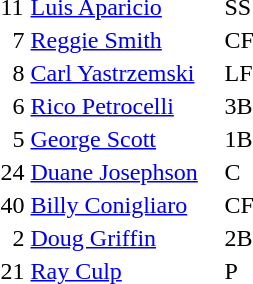<table>
<tr>
<td>11</td>
<td><a href='#'>Luis Aparicio</a></td>
<td>SS</td>
</tr>
<tr>
<td>  7</td>
<td><a href='#'>Reggie Smith</a></td>
<td>CF</td>
</tr>
<tr>
<td>  8</td>
<td><a href='#'>Carl Yastrzemski</a>    </td>
<td>LF</td>
</tr>
<tr>
<td>  6</td>
<td><a href='#'>Rico Petrocelli</a></td>
<td>3B</td>
</tr>
<tr>
<td>  5</td>
<td><a href='#'>George Scott</a></td>
<td>1B</td>
</tr>
<tr>
<td>24</td>
<td><a href='#'>Duane Josephson</a></td>
<td>C</td>
</tr>
<tr>
<td>40</td>
<td><a href='#'>Billy Conigliaro</a></td>
<td>CF</td>
</tr>
<tr>
<td>  2</td>
<td><a href='#'>Doug Griffin</a></td>
<td>2B</td>
</tr>
<tr>
<td>21</td>
<td><a href='#'>Ray Culp</a></td>
<td>P</td>
</tr>
</table>
